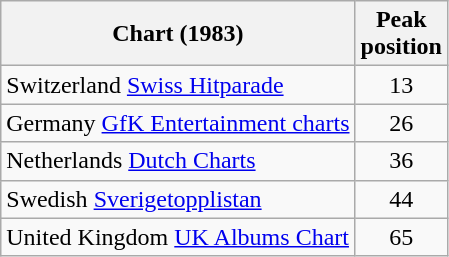<table class="wikitable sortable">
<tr>
<th scope="col">Chart (1983)</th>
<th scope="col">Peak<br>position</th>
</tr>
<tr>
<td>Switzerland <a href='#'>Swiss Hitparade</a></td>
<td align="center">13</td>
</tr>
<tr>
<td>Germany <a href='#'>GfK Entertainment charts</a></td>
<td align="center">26</td>
</tr>
<tr>
<td>Netherlands <a href='#'>Dutch Charts</a></td>
<td align="center">36</td>
</tr>
<tr>
<td>Swedish <a href='#'>Sverigetopplistan</a></td>
<td align="center">44</td>
</tr>
<tr>
<td>United Kingdom <a href='#'>UK Albums Chart</a></td>
<td align="center">65</td>
</tr>
</table>
